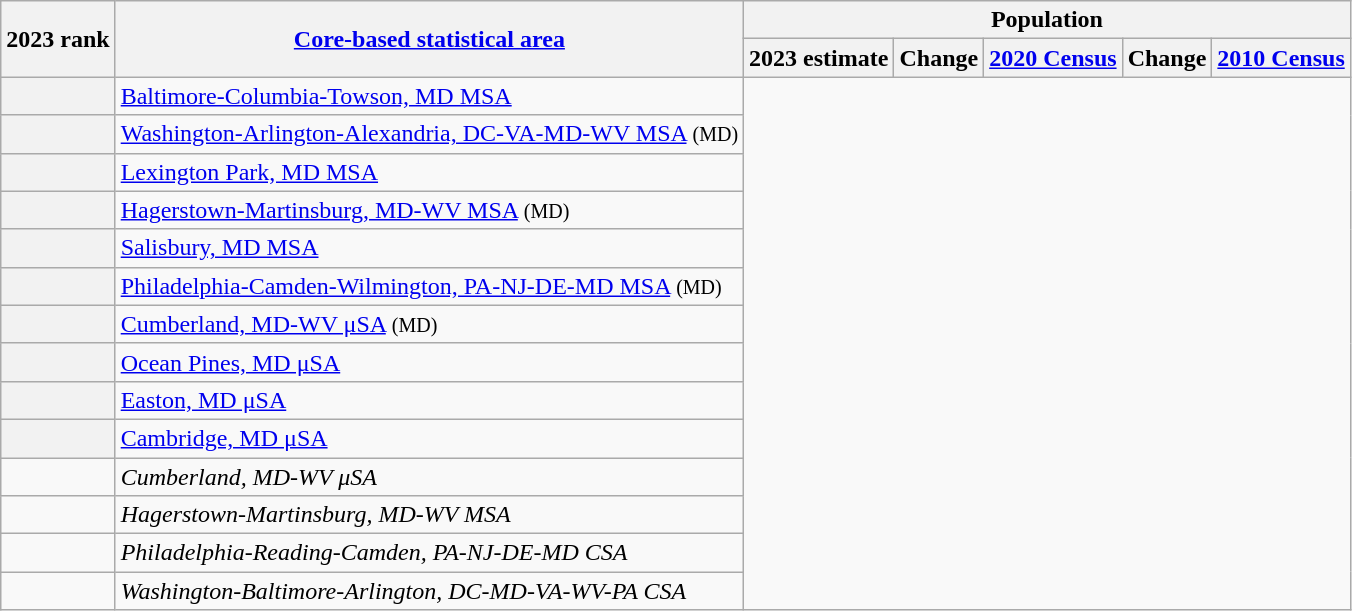<table class="wikitable sortable">
<tr>
<th scope=col rowspan=2>2023 rank</th>
<th scope=col rowspan=2><a href='#'>Core-based statistical area</a></th>
<th colspan=5>Population</th>
</tr>
<tr>
<th scope=col>2023 estimate</th>
<th scope=col>Change</th>
<th scope=col><a href='#'>2020 Census</a></th>
<th scope=col>Change</th>
<th scope=col><a href='#'>2010 Census</a></th>
</tr>
<tr>
<th scope=row></th>
<td><a href='#'>Baltimore-Columbia-Towson, MD MSA</a><br></td>
</tr>
<tr>
<th scope=row></th>
<td><a href='#'>Washington-Arlington-Alexandria, DC-VA-MD-WV MSA</a> <small>(MD)</small><br></td>
</tr>
<tr>
<th scope=row></th>
<td><a href='#'>Lexington Park, MD MSA</a><br></td>
</tr>
<tr>
<th scope=row></th>
<td><a href='#'>Hagerstown-Martinsburg, MD-WV MSA</a> <small>(MD)</small><br></td>
</tr>
<tr>
<th scope=row></th>
<td><a href='#'>Salisbury, MD MSA</a><br></td>
</tr>
<tr>
<th scope=row></th>
<td><a href='#'>Philadelphia-Camden-Wilmington, PA-NJ-DE-MD MSA</a> <small>(MD)</small><br></td>
</tr>
<tr>
<th scope=row></th>
<td><a href='#'>Cumberland, MD-WV μSA</a> <small>(MD)</small><br></td>
</tr>
<tr>
<th scope=row></th>
<td><a href='#'>Ocean Pines, MD μSA</a><br></td>
</tr>
<tr>
<th scope=row></th>
<td><a href='#'>Easton, MD μSA</a><br></td>
</tr>
<tr>
<th scope=row></th>
<td><a href='#'>Cambridge, MD μSA</a><br></td>
</tr>
<tr>
<td></td>
<td><em><span>Cumberland, MD-WV μSA</span></em><br></td>
</tr>
<tr>
<td></td>
<td><em><span>Hagerstown-Martinsburg, MD-WV MSA</span></em><br></td>
</tr>
<tr>
<td></td>
<td><em><span>Philadelphia-Reading-Camden, PA-NJ-DE-MD CSA</span></em><br></td>
</tr>
<tr>
<td></td>
<td><em><span>Washington-Baltimore-Arlington, DC-MD-VA-WV-PA CSA</span></em><br></td>
</tr>
</table>
